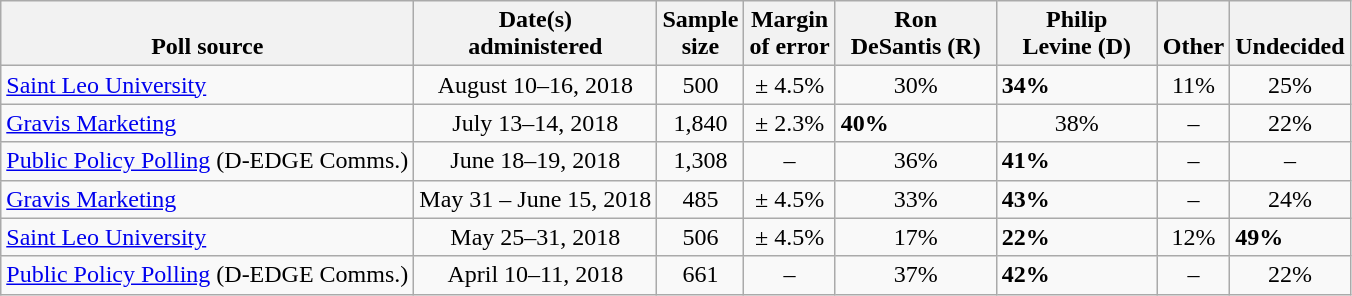<table class="wikitable">
<tr valign=bottom>
<th>Poll source</th>
<th>Date(s)<br>administered</th>
<th>Sample<br>size</th>
<th>Margin<br>of error</th>
<th style="width:100px;">Ron<br>DeSantis (R)</th>
<th style="width:100px;">Philip<br>Levine (D)</th>
<th>Other</th>
<th>Undecided</th>
</tr>
<tr>
<td><a href='#'>Saint Leo University</a></td>
<td align=center>August 10–16, 2018</td>
<td align=center>500</td>
<td align=center>± 4.5%</td>
<td align=center>30%</td>
<td><strong>34%</strong></td>
<td align=center>11%</td>
<td align=center>25%</td>
</tr>
<tr>
<td><a href='#'>Gravis Marketing</a></td>
<td align=center>July 13–14, 2018</td>
<td align=center>1,840</td>
<td align=center>± 2.3%</td>
<td><strong>40%</strong></td>
<td align=center>38%</td>
<td align=center>–</td>
<td align=center>22%</td>
</tr>
<tr>
<td><a href='#'>Public Policy Polling</a> (D-EDGE Comms.)</td>
<td align=center>June 18–19, 2018</td>
<td align=center>1,308</td>
<td align=center>–</td>
<td align=center>36%</td>
<td><strong>41%</strong></td>
<td align=center>–</td>
<td align=center>–</td>
</tr>
<tr>
<td><a href='#'>Gravis Marketing</a></td>
<td align=center>May 31 – June 15, 2018</td>
<td align=center>485</td>
<td align=center>± 4.5%</td>
<td align=center>33%</td>
<td><strong>43%</strong></td>
<td align=center>–</td>
<td align=center>24%</td>
</tr>
<tr>
<td><a href='#'>Saint Leo University</a></td>
<td align=center>May 25–31, 2018</td>
<td align=center>506</td>
<td align=center>± 4.5%</td>
<td align=center>17%</td>
<td><strong>22%</strong></td>
<td align=center>12%</td>
<td><strong>49%</strong></td>
</tr>
<tr>
<td><a href='#'>Public Policy Polling</a> (D-EDGE Comms.)</td>
<td align=center>April 10–11, 2018</td>
<td align=center>661</td>
<td align=center>–</td>
<td align=center>37%</td>
<td><strong>42%</strong></td>
<td align=center>–</td>
<td align=center>22%</td>
</tr>
</table>
